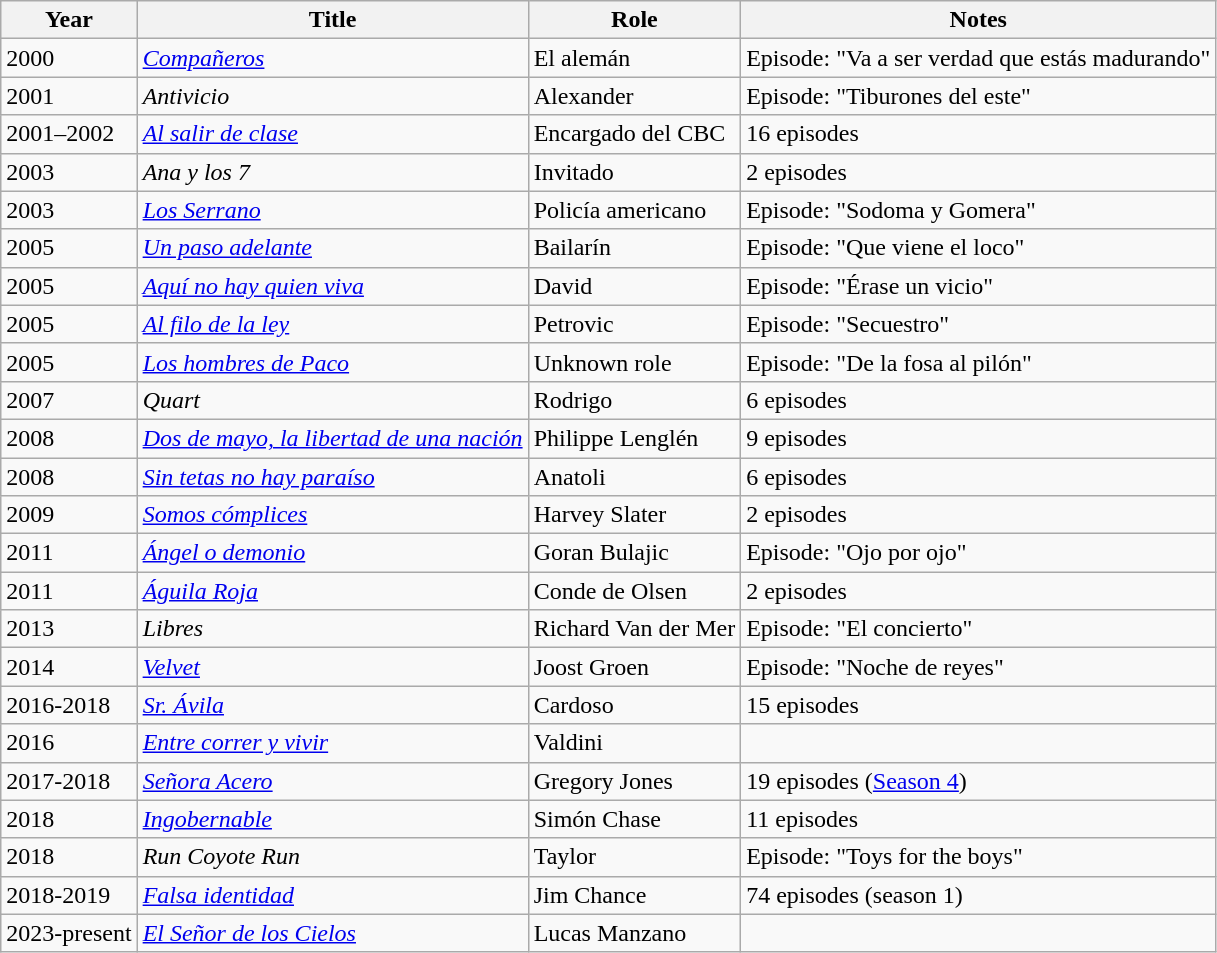<table class="wikitable sortable">
<tr>
<th>Year</th>
<th>Title</th>
<th>Role</th>
<th>Notes</th>
</tr>
<tr>
<td>2000</td>
<td><em><a href='#'>Compañeros</a></em></td>
<td>El alemán</td>
<td>Episode: "Va a ser verdad que estás madurando"</td>
</tr>
<tr>
<td>2001</td>
<td><em>Antivicio</em></td>
<td>Alexander</td>
<td>Episode: "Tiburones del este"</td>
</tr>
<tr>
<td>2001–2002</td>
<td><em><a href='#'>Al salir de clase</a></em></td>
<td>Encargado del CBC</td>
<td>16 episodes</td>
</tr>
<tr>
<td>2003</td>
<td><em>Ana y los 7</em></td>
<td>Invitado</td>
<td>2 episodes</td>
</tr>
<tr>
<td>2003</td>
<td><em><a href='#'>Los Serrano</a></em></td>
<td>Policía americano</td>
<td>Episode: "Sodoma y Gomera"</td>
</tr>
<tr>
<td>2005</td>
<td><em><a href='#'>Un paso adelante</a></em></td>
<td>Bailarín</td>
<td>Episode: "Que viene el loco"</td>
</tr>
<tr>
<td>2005</td>
<td><em><a href='#'>Aquí no hay quien viva</a></em></td>
<td>David</td>
<td>Episode: "Érase un vicio"</td>
</tr>
<tr>
<td>2005</td>
<td><em><a href='#'>Al filo de la ley</a></em></td>
<td>Petrovic</td>
<td>Episode: "Secuestro"</td>
</tr>
<tr>
<td>2005</td>
<td><em><a href='#'>Los hombres de Paco</a></em></td>
<td>Unknown role</td>
<td>Episode: "De la fosa al pilón"</td>
</tr>
<tr>
<td>2007</td>
<td><em>Quart</em></td>
<td>Rodrigo</td>
<td>6 episodes</td>
</tr>
<tr>
<td>2008</td>
<td><em><a href='#'>Dos de mayo, la libertad de una nación</a></em></td>
<td>Philippe Lenglén</td>
<td>9 episodes</td>
</tr>
<tr>
<td>2008</td>
<td><em><a href='#'>Sin tetas no hay paraíso</a></em></td>
<td>Anatoli</td>
<td>6 episodes</td>
</tr>
<tr>
<td>2009</td>
<td><em><a href='#'>Somos cómplices</a></em></td>
<td>Harvey Slater</td>
<td>2 episodes</td>
</tr>
<tr>
<td>2011</td>
<td><em><a href='#'>Ángel o demonio</a></em></td>
<td>Goran Bulajic</td>
<td>Episode: "Ojo por ojo"</td>
</tr>
<tr>
<td>2011</td>
<td><em><a href='#'>Águila Roja</a></em></td>
<td>Conde de Olsen</td>
<td>2 episodes</td>
</tr>
<tr>
<td>2013</td>
<td><em>Libres</em></td>
<td>Richard Van der Mer</td>
<td>Episode: "El concierto"</td>
</tr>
<tr>
<td>2014</td>
<td><em><a href='#'>Velvet</a></em></td>
<td>Joost Groen</td>
<td>Episode: "Noche de reyes"</td>
</tr>
<tr>
<td>2016-2018</td>
<td><em><a href='#'>Sr. Ávila</a></em></td>
<td>Cardoso</td>
<td>15 episodes</td>
</tr>
<tr>
<td>2016</td>
<td><em><a href='#'>Entre correr y vivir</a></em></td>
<td>Valdini</td>
<td></td>
</tr>
<tr>
<td>2017-2018</td>
<td><em><a href='#'>Señora Acero</a></em></td>
<td>Gregory Jones</td>
<td>19 episodes (<a href='#'>Season 4</a>)</td>
</tr>
<tr>
<td>2018</td>
<td><em><a href='#'>Ingobernable</a></em></td>
<td>Simón Chase</td>
<td>11 episodes</td>
</tr>
<tr>
<td>2018</td>
<td><em>Run Coyote Run</em></td>
<td>Taylor</td>
<td>Episode: "Toys for the boys"</td>
</tr>
<tr>
<td>2018-2019</td>
<td><em><a href='#'>Falsa identidad</a></em></td>
<td>Jim Chance</td>
<td>74 episodes (season 1)</td>
</tr>
<tr>
<td>2023-present</td>
<td><em><a href='#'>El Señor de los Cielos</a></em></td>
<td>Lucas Manzano</td>
<td></td>
</tr>
</table>
